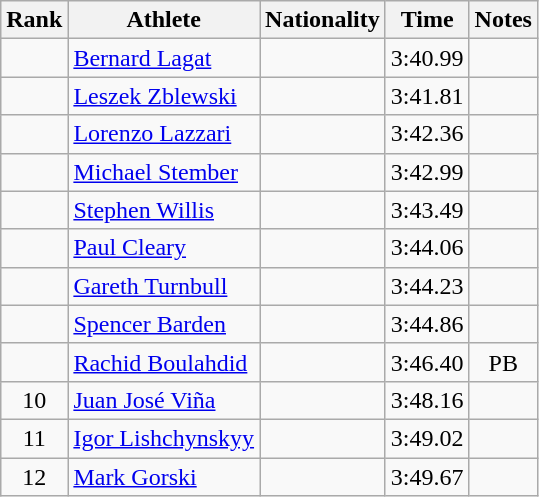<table class="wikitable sortable" style="text-align:center">
<tr>
<th>Rank</th>
<th>Athlete</th>
<th>Nationality</th>
<th>Time</th>
<th>Notes</th>
</tr>
<tr>
<td></td>
<td align=left><a href='#'>Bernard Lagat</a></td>
<td align=left></td>
<td>3:40.99</td>
<td></td>
</tr>
<tr>
<td></td>
<td align=left><a href='#'>Leszek Zblewski</a></td>
<td align=left></td>
<td>3:41.81</td>
<td></td>
</tr>
<tr>
<td></td>
<td align=left><a href='#'>Lorenzo Lazzari</a></td>
<td align=left></td>
<td>3:42.36</td>
<td></td>
</tr>
<tr>
<td></td>
<td align=left><a href='#'>Michael Stember</a></td>
<td align=left></td>
<td>3:42.99</td>
<td></td>
</tr>
<tr>
<td></td>
<td align=left><a href='#'>Stephen Willis</a></td>
<td align=left></td>
<td>3:43.49</td>
<td></td>
</tr>
<tr>
<td></td>
<td align=left><a href='#'>Paul Cleary</a></td>
<td align=left></td>
<td>3:44.06</td>
<td></td>
</tr>
<tr>
<td></td>
<td align=left><a href='#'>Gareth Turnbull</a></td>
<td align=left></td>
<td>3:44.23</td>
<td></td>
</tr>
<tr>
<td></td>
<td align=left><a href='#'>Spencer Barden</a></td>
<td align=left></td>
<td>3:44.86</td>
<td></td>
</tr>
<tr>
<td></td>
<td align=left><a href='#'>Rachid Boulahdid</a></td>
<td align=left></td>
<td>3:46.40</td>
<td>PB</td>
</tr>
<tr>
<td>10</td>
<td align=left><a href='#'>Juan José Viña</a></td>
<td align=left></td>
<td>3:48.16</td>
<td></td>
</tr>
<tr>
<td>11</td>
<td align=left><a href='#'>Igor Lishchynskyy</a></td>
<td align=left></td>
<td>3:49.02</td>
<td></td>
</tr>
<tr>
<td>12</td>
<td align=left><a href='#'>Mark Gorski</a></td>
<td align=left></td>
<td>3:49.67</td>
<td></td>
</tr>
</table>
